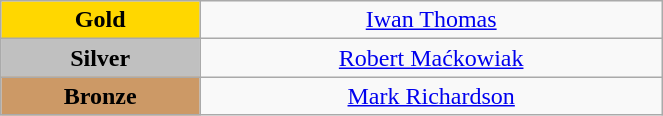<table class="wikitable" style=" text-align:center; " width="35%">
<tr>
<td bgcolor="gold"><strong>Gold</strong></td>
<td><a href='#'>Iwan Thomas</a><br>  <small><em></em></small></td>
</tr>
<tr>
<td bgcolor="silver"><strong>Silver</strong></td>
<td><a href='#'>Robert Maćkowiak</a><br> <small><em></em></small></td>
</tr>
<tr>
<td bgcolor="CC9966"><strong>Bronze</strong></td>
<td><a href='#'>Mark Richardson</a><br>  <small><em></em></small></td>
</tr>
</table>
